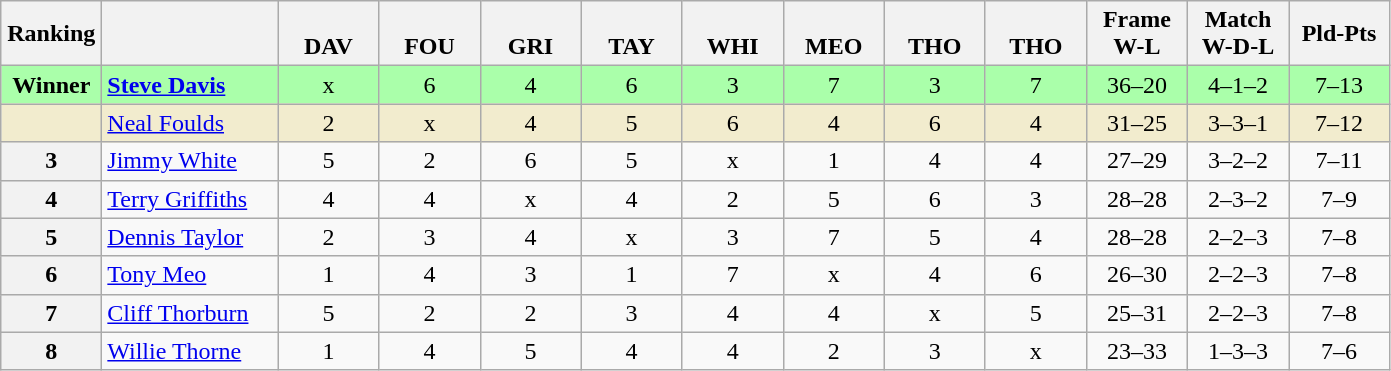<table class="wikitable" style="text-align:center">
<tr>
<th width=60>Ranking</th>
<th class="unsortable" width=110></th>
<th width=60><br> DAV</th>
<th width=60><br> FOU</th>
<th width=60><br> GRI</th>
<th width=60><br> TAY</th>
<th width=60><br> WHI</th>
<th width=60><br> MEO</th>
<th width=60><br> THO</th>
<th width=60><br> THO</th>
<th width=60>Frame<br>W-L</th>
<th width=60>Match<br>W-D-L</th>
<th width=60>Pld-Pts</th>
</tr>
<tr style="background:#aaffaa;">
<td><strong>Winner</strong></td>
<td align="left"><strong><a href='#'>Steve Davis</a></strong></td>
<td>x</td>
<td>6</td>
<td>4</td>
<td>6</td>
<td>3</td>
<td>7</td>
<td>3</td>
<td>7</td>
<td>36–20</td>
<td>4–1–2</td>
<td>7–13</td>
</tr>
<tr style="background:#f2ecce;">
<td></td>
<td align="left"><a href='#'>Neal Foulds</a></td>
<td>2</td>
<td>x</td>
<td>4</td>
<td>5</td>
<td>6</td>
<td>4</td>
<td>6</td>
<td>4</td>
<td>31–25</td>
<td>3–3–1</td>
<td>7–12</td>
</tr>
<tr>
<th>3</th>
<td align="left"><a href='#'>Jimmy White</a></td>
<td>5</td>
<td>2</td>
<td>6</td>
<td>5</td>
<td>x</td>
<td>1</td>
<td>4</td>
<td>4</td>
<td>27–29</td>
<td>3–2–2</td>
<td>7–11</td>
</tr>
<tr>
<th>4</th>
<td align="left"><a href='#'>Terry Griffiths</a></td>
<td>4</td>
<td>4</td>
<td>x</td>
<td>4</td>
<td>2</td>
<td>5</td>
<td>6</td>
<td>3</td>
<td>28–28</td>
<td>2–3–2</td>
<td>7–9</td>
</tr>
<tr>
<th>5</th>
<td align="left"><a href='#'>Dennis Taylor</a></td>
<td>2</td>
<td>3</td>
<td>4</td>
<td>x</td>
<td>3</td>
<td>7</td>
<td>5</td>
<td>4</td>
<td>28–28</td>
<td>2–2–3</td>
<td>7–8</td>
</tr>
<tr>
<th>6</th>
<td align="left"><a href='#'>Tony Meo</a></td>
<td>1</td>
<td>4</td>
<td>3</td>
<td>1</td>
<td>7</td>
<td>x</td>
<td>4</td>
<td>6</td>
<td>26–30</td>
<td>2–2–3</td>
<td>7–8</td>
</tr>
<tr>
<th>7</th>
<td align="left"><a href='#'>Cliff Thorburn</a></td>
<td>5</td>
<td>2</td>
<td>2</td>
<td>3</td>
<td>4</td>
<td>4</td>
<td>x</td>
<td>5</td>
<td>25–31</td>
<td>2–2–3</td>
<td>7–8</td>
</tr>
<tr>
<th>8</th>
<td align="left"><a href='#'>Willie Thorne</a></td>
<td>1</td>
<td>4</td>
<td>5</td>
<td>4</td>
<td>4</td>
<td>2</td>
<td>3</td>
<td>x</td>
<td>23–33</td>
<td>1–3–3</td>
<td>7–6</td>
</tr>
</table>
